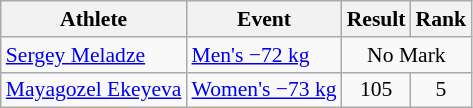<table class="wikitable" style="font-size:90%">
<tr>
<th>Athlete</th>
<th>Event</th>
<th>Result</th>
<th>Rank</th>
</tr>
<tr align=center>
<td align=left><a href='#'>Sergey Meladze</a></td>
<td align=left><a href='#'>Men's −72 kg</a></td>
<td colspan=2>No Mark</td>
</tr>
<tr align=center>
<td align=left><a href='#'>Mayagozel Ekeyeva</a></td>
<td align=left><a href='#'>Women's −73 kg</a></td>
<td>105</td>
<td>5</td>
</tr>
</table>
